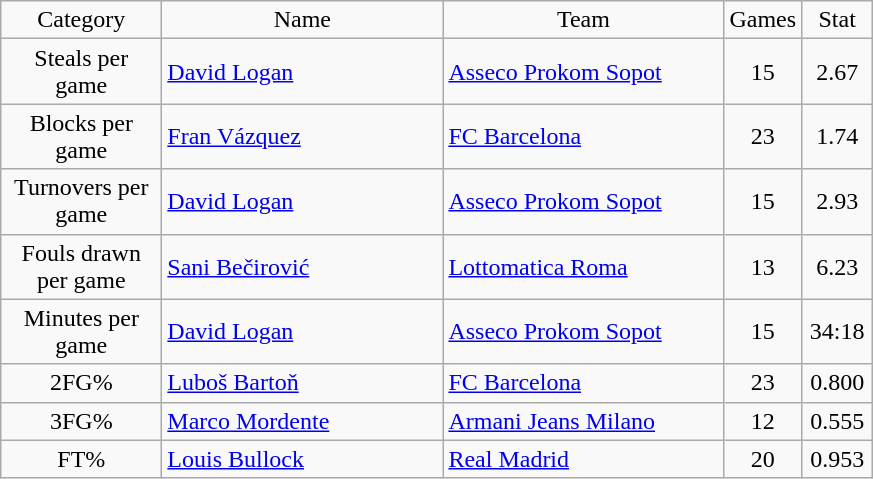<table class="wikitable sortable" style="text-align: center;">
<tr>
<td width=100>Category</td>
<td width=180>Name</td>
<td width=180>Team</td>
<td width=40>Games</td>
<td width=40>Stat</td>
</tr>
<tr>
<td>Steals per game</td>
<td align="left"> <a href='#'>David Logan</a></td>
<td align="left"> <a href='#'>Asseco Prokom Sopot</a></td>
<td>15</td>
<td>2.67</td>
</tr>
<tr>
<td>Blocks per game</td>
<td align="left"> <a href='#'>Fran Vázquez</a></td>
<td align="left"> <a href='#'>FC Barcelona</a></td>
<td>23</td>
<td>1.74</td>
</tr>
<tr>
<td>Turnovers per game</td>
<td align="left"> <a href='#'>David Logan</a></td>
<td align="left"> <a href='#'>Asseco Prokom Sopot</a></td>
<td>15</td>
<td>2.93</td>
</tr>
<tr>
<td>Fouls drawn per game</td>
<td align="left"> <a href='#'>Sani Bečirović</a></td>
<td align="left"> <a href='#'>Lottomatica Roma</a></td>
<td>13</td>
<td>6.23</td>
</tr>
<tr>
<td>Minutes per game</td>
<td align="left"> <a href='#'>David Logan</a></td>
<td align="left"> <a href='#'>Asseco Prokom Sopot</a></td>
<td>15</td>
<td>34:18</td>
</tr>
<tr>
<td>2FG%</td>
<td align="left"> <a href='#'>Luboš Bartoň</a></td>
<td align="left"> <a href='#'>FC Barcelona</a></td>
<td>23</td>
<td>0.800</td>
</tr>
<tr>
<td>3FG%</td>
<td align="left"> <a href='#'>Marco Mordente</a></td>
<td align="left"> <a href='#'>Armani Jeans Milano</a></td>
<td>12</td>
<td>0.555</td>
</tr>
<tr>
<td>FT%</td>
<td align="left"> <a href='#'>Louis Bullock</a></td>
<td align="left"> <a href='#'>Real Madrid</a></td>
<td>20</td>
<td>0.953</td>
</tr>
</table>
